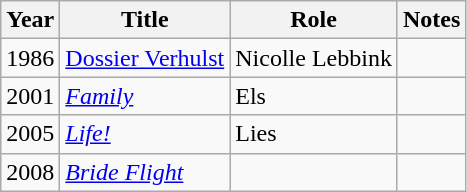<table class="wikitable sortable">
<tr>
<th>Year</th>
<th>Title</th>
<th>Role</th>
<th class="unsortable">Notes</th>
</tr>
<tr>
<td>1986</td>
<td><a href='#'>Dossier Verhulst</a></td>
<td>Nicolle Lebbink</td>
<td></td>
</tr>
<tr>
<td>2001</td>
<td><em><a href='#'>Family</a></em></td>
<td>Els</td>
<td></td>
</tr>
<tr>
<td>2005</td>
<td><em><a href='#'>Life!</a></em></td>
<td>Lies</td>
<td></td>
</tr>
<tr>
<td>2008</td>
<td><em><a href='#'>Bride Flight</a></em></td>
<td></td>
<td></td>
</tr>
</table>
